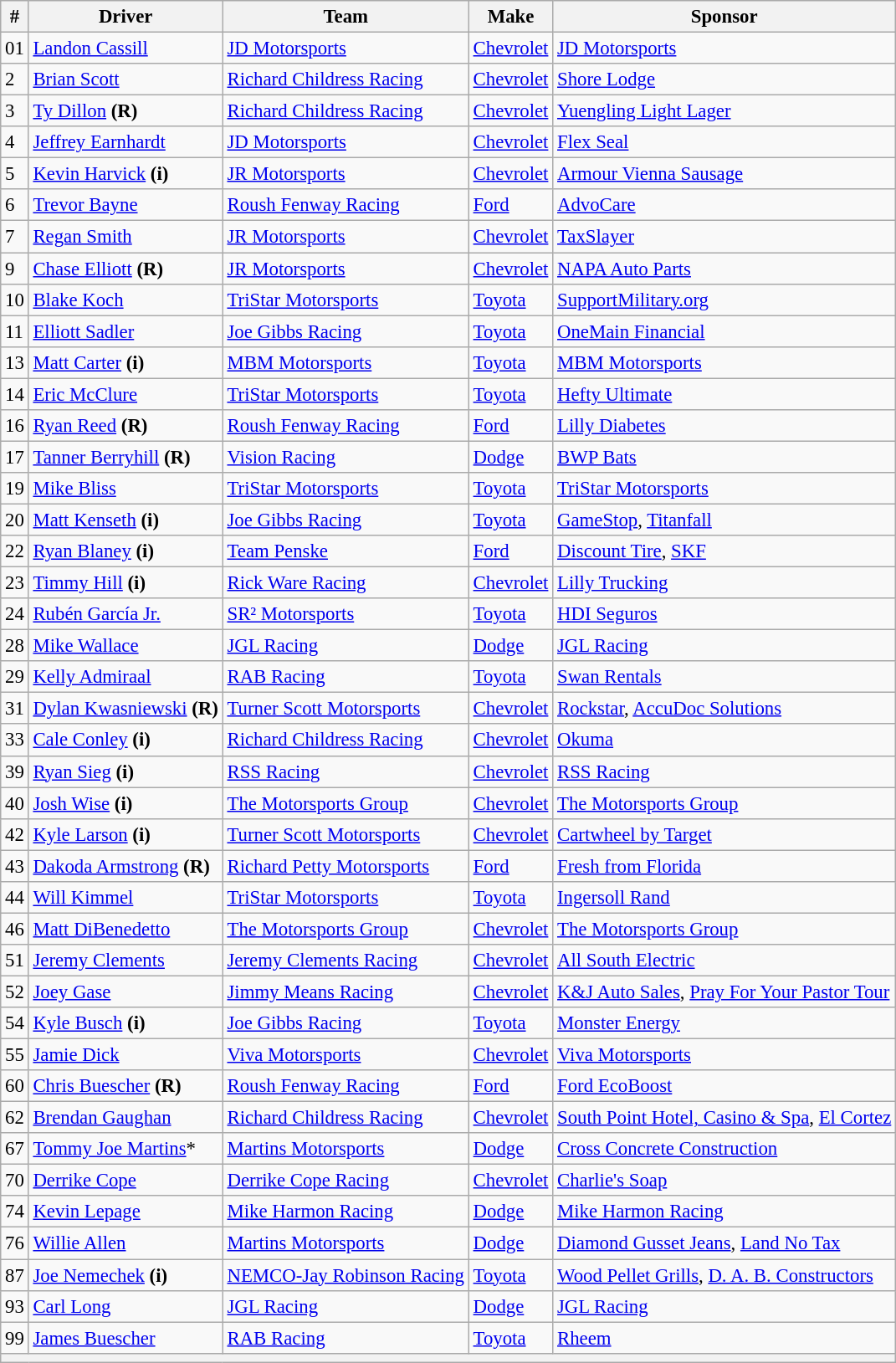<table class="wikitable" style="font-size:95%">
<tr>
<th>#</th>
<th>Driver</th>
<th>Team</th>
<th>Make</th>
<th>Sponsor</th>
</tr>
<tr>
<td>01</td>
<td><a href='#'>Landon Cassill</a></td>
<td><a href='#'>JD Motorsports</a></td>
<td><a href='#'>Chevrolet</a></td>
<td><a href='#'>JD Motorsports</a></td>
</tr>
<tr>
<td>2</td>
<td><a href='#'>Brian Scott</a></td>
<td><a href='#'>Richard Childress Racing</a></td>
<td><a href='#'>Chevrolet</a></td>
<td><a href='#'>Shore Lodge</a></td>
</tr>
<tr>
<td>3</td>
<td><a href='#'>Ty Dillon</a> <strong>(R)</strong></td>
<td><a href='#'>Richard Childress Racing</a></td>
<td><a href='#'>Chevrolet</a></td>
<td><a href='#'>Yuengling Light Lager</a></td>
</tr>
<tr>
<td>4</td>
<td><a href='#'>Jeffrey Earnhardt</a></td>
<td><a href='#'>JD Motorsports</a></td>
<td><a href='#'>Chevrolet</a></td>
<td><a href='#'>Flex Seal</a></td>
</tr>
<tr>
<td>5</td>
<td><a href='#'>Kevin Harvick</a> <strong>(i)</strong></td>
<td><a href='#'>JR Motorsports</a></td>
<td><a href='#'>Chevrolet</a></td>
<td><a href='#'>Armour Vienna Sausage</a></td>
</tr>
<tr>
<td>6</td>
<td><a href='#'>Trevor Bayne</a></td>
<td><a href='#'>Roush Fenway Racing</a></td>
<td><a href='#'>Ford</a></td>
<td><a href='#'>AdvoCare</a></td>
</tr>
<tr>
<td>7</td>
<td><a href='#'>Regan Smith</a></td>
<td><a href='#'>JR Motorsports</a></td>
<td><a href='#'>Chevrolet</a></td>
<td><a href='#'>TaxSlayer</a></td>
</tr>
<tr>
<td>9</td>
<td><a href='#'>Chase Elliott</a> <strong>(R)</strong></td>
<td><a href='#'>JR Motorsports</a></td>
<td><a href='#'>Chevrolet</a></td>
<td><a href='#'>NAPA Auto Parts</a></td>
</tr>
<tr>
<td>10</td>
<td><a href='#'>Blake Koch</a></td>
<td><a href='#'>TriStar Motorsports</a></td>
<td><a href='#'>Toyota</a></td>
<td><a href='#'>SupportMilitary.org</a></td>
</tr>
<tr>
<td>11</td>
<td><a href='#'>Elliott Sadler</a></td>
<td><a href='#'>Joe Gibbs Racing</a></td>
<td><a href='#'>Toyota</a></td>
<td><a href='#'>OneMain Financial</a></td>
</tr>
<tr>
<td>13</td>
<td><a href='#'>Matt Carter</a> <strong>(i)</strong></td>
<td><a href='#'>MBM Motorsports</a></td>
<td><a href='#'>Toyota</a></td>
<td><a href='#'>MBM Motorsports</a></td>
</tr>
<tr>
<td>14</td>
<td><a href='#'>Eric McClure</a></td>
<td><a href='#'>TriStar Motorsports</a></td>
<td><a href='#'>Toyota</a></td>
<td><a href='#'>Hefty Ultimate</a></td>
</tr>
<tr>
<td>16</td>
<td><a href='#'>Ryan Reed</a> <strong>(R)</strong></td>
<td><a href='#'>Roush Fenway Racing</a></td>
<td><a href='#'>Ford</a></td>
<td><a href='#'>Lilly Diabetes</a></td>
</tr>
<tr>
<td>17</td>
<td><a href='#'>Tanner Berryhill</a> <strong>(R)</strong></td>
<td><a href='#'>Vision Racing</a></td>
<td><a href='#'>Dodge</a></td>
<td><a href='#'>BWP Bats</a></td>
</tr>
<tr>
<td>19</td>
<td><a href='#'>Mike Bliss</a></td>
<td><a href='#'>TriStar Motorsports</a></td>
<td><a href='#'>Toyota</a></td>
<td><a href='#'>TriStar Motorsports</a></td>
</tr>
<tr>
<td>20</td>
<td><a href='#'>Matt Kenseth</a> <strong>(i)</strong></td>
<td><a href='#'>Joe Gibbs Racing</a></td>
<td><a href='#'>Toyota</a></td>
<td><a href='#'>GameStop</a>, <a href='#'>Titanfall</a></td>
</tr>
<tr>
<td>22</td>
<td><a href='#'>Ryan Blaney</a> <strong>(i)</strong></td>
<td><a href='#'>Team Penske</a></td>
<td><a href='#'>Ford</a></td>
<td><a href='#'>Discount Tire</a>, <a href='#'>SKF</a></td>
</tr>
<tr>
<td>23</td>
<td><a href='#'>Timmy Hill</a> <strong>(i)</strong></td>
<td><a href='#'>Rick Ware Racing</a></td>
<td><a href='#'>Chevrolet</a></td>
<td><a href='#'>Lilly Trucking</a></td>
</tr>
<tr>
<td>24</td>
<td><a href='#'>Rubén García Jr.</a></td>
<td><a href='#'>SR² Motorsports</a></td>
<td><a href='#'>Toyota</a></td>
<td><a href='#'>HDI Seguros</a></td>
</tr>
<tr>
<td>28</td>
<td><a href='#'>Mike Wallace</a></td>
<td><a href='#'>JGL Racing</a></td>
<td><a href='#'>Dodge</a></td>
<td><a href='#'>JGL Racing</a></td>
</tr>
<tr>
<td>29</td>
<td><a href='#'>Kelly Admiraal</a></td>
<td><a href='#'>RAB Racing</a></td>
<td><a href='#'>Toyota</a></td>
<td><a href='#'>Swan Rentals</a></td>
</tr>
<tr>
<td>31</td>
<td><a href='#'>Dylan Kwasniewski</a> <strong>(R)</strong></td>
<td><a href='#'>Turner Scott Motorsports</a></td>
<td><a href='#'>Chevrolet</a></td>
<td><a href='#'>Rockstar</a>, <a href='#'>AccuDoc Solutions</a></td>
</tr>
<tr>
<td>33</td>
<td><a href='#'>Cale Conley</a> <strong>(i)</strong></td>
<td><a href='#'>Richard Childress Racing</a></td>
<td><a href='#'>Chevrolet</a></td>
<td><a href='#'>Okuma</a></td>
</tr>
<tr>
<td>39</td>
<td><a href='#'>Ryan Sieg</a> <strong>(i)</strong></td>
<td><a href='#'>RSS Racing</a></td>
<td><a href='#'>Chevrolet</a></td>
<td><a href='#'>RSS Racing</a></td>
</tr>
<tr>
<td>40</td>
<td><a href='#'>Josh Wise</a> <strong>(i)</strong></td>
<td><a href='#'>The Motorsports Group</a></td>
<td><a href='#'>Chevrolet</a></td>
<td><a href='#'>The Motorsports Group</a></td>
</tr>
<tr>
<td>42</td>
<td><a href='#'>Kyle Larson</a> <strong>(i)</strong></td>
<td><a href='#'>Turner Scott Motorsports</a></td>
<td><a href='#'>Chevrolet</a></td>
<td><a href='#'>Cartwheel by Target</a></td>
</tr>
<tr>
<td>43</td>
<td><a href='#'>Dakoda Armstrong</a> <strong>(R)</strong></td>
<td><a href='#'>Richard Petty Motorsports</a></td>
<td><a href='#'>Ford</a></td>
<td><a href='#'>Fresh from Florida</a></td>
</tr>
<tr>
<td>44</td>
<td><a href='#'>Will Kimmel</a></td>
<td><a href='#'>TriStar Motorsports</a></td>
<td><a href='#'>Toyota</a></td>
<td><a href='#'>Ingersoll Rand</a></td>
</tr>
<tr>
<td>46</td>
<td><a href='#'>Matt DiBenedetto</a></td>
<td><a href='#'>The Motorsports Group</a></td>
<td><a href='#'>Chevrolet</a></td>
<td><a href='#'>The Motorsports Group</a></td>
</tr>
<tr>
<td>51</td>
<td><a href='#'>Jeremy Clements</a></td>
<td><a href='#'>Jeremy Clements Racing</a></td>
<td><a href='#'>Chevrolet</a></td>
<td><a href='#'>All South Electric</a></td>
</tr>
<tr>
<td>52</td>
<td><a href='#'>Joey Gase</a></td>
<td><a href='#'>Jimmy Means Racing</a></td>
<td><a href='#'>Chevrolet</a></td>
<td><a href='#'>K&J Auto Sales</a>, <a href='#'>Pray For Your Pastor Tour</a></td>
</tr>
<tr>
<td>54</td>
<td><a href='#'>Kyle Busch</a> <strong>(i)</strong></td>
<td><a href='#'>Joe Gibbs Racing</a></td>
<td><a href='#'>Toyota</a></td>
<td><a href='#'>Monster Energy</a></td>
</tr>
<tr>
<td>55</td>
<td><a href='#'>Jamie Dick</a></td>
<td><a href='#'>Viva Motorsports</a></td>
<td><a href='#'>Chevrolet</a></td>
<td><a href='#'>Viva Motorsports</a></td>
</tr>
<tr>
<td>60</td>
<td><a href='#'>Chris Buescher</a> <strong>(R)</strong></td>
<td><a href='#'>Roush Fenway Racing</a></td>
<td><a href='#'>Ford</a></td>
<td><a href='#'>Ford EcoBoost</a></td>
</tr>
<tr>
<td>62</td>
<td><a href='#'>Brendan Gaughan</a></td>
<td><a href='#'>Richard Childress Racing</a></td>
<td><a href='#'>Chevrolet</a></td>
<td><a href='#'>South Point Hotel, Casino & Spa</a>, <a href='#'>El Cortez</a></td>
</tr>
<tr>
<td>67</td>
<td><a href='#'>Tommy Joe Martins</a>*</td>
<td><a href='#'>Martins Motorsports</a></td>
<td><a href='#'>Dodge</a></td>
<td><a href='#'>Cross Concrete Construction</a></td>
</tr>
<tr>
<td>70</td>
<td><a href='#'>Derrike Cope</a></td>
<td><a href='#'>Derrike Cope Racing</a></td>
<td><a href='#'>Chevrolet</a></td>
<td><a href='#'>Charlie's Soap</a></td>
</tr>
<tr>
<td>74</td>
<td><a href='#'>Kevin Lepage</a></td>
<td><a href='#'>Mike Harmon Racing</a></td>
<td><a href='#'>Dodge</a></td>
<td><a href='#'>Mike Harmon Racing</a></td>
</tr>
<tr>
<td>76</td>
<td><a href='#'>Willie Allen</a></td>
<td><a href='#'>Martins Motorsports</a></td>
<td><a href='#'>Dodge</a></td>
<td><a href='#'>Diamond Gusset Jeans</a>, <a href='#'>Land No Tax</a></td>
</tr>
<tr>
<td>87</td>
<td><a href='#'>Joe Nemechek</a> <strong>(i)</strong></td>
<td><a href='#'>NEMCO-Jay Robinson Racing</a></td>
<td><a href='#'>Toyota</a></td>
<td><a href='#'>Wood Pellet Grills</a>, <a href='#'>D. A. B. Constructors</a></td>
</tr>
<tr>
<td>93</td>
<td><a href='#'>Carl Long</a></td>
<td><a href='#'>JGL Racing</a></td>
<td><a href='#'>Dodge</a></td>
<td><a href='#'>JGL Racing</a></td>
</tr>
<tr>
<td>99</td>
<td><a href='#'>James Buescher</a></td>
<td><a href='#'>RAB Racing</a></td>
<td><a href='#'>Toyota</a></td>
<td><a href='#'>Rheem</a></td>
</tr>
<tr>
<th colspan="5"></th>
</tr>
</table>
